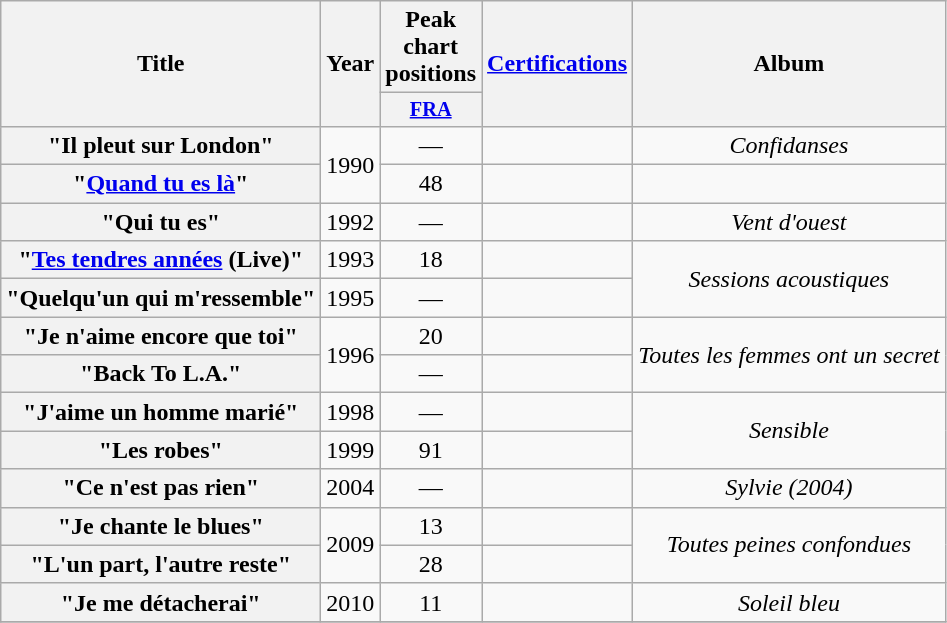<table class="wikitable plainrowheaders" style="text-align:center;">
<tr>
<th rowspan="2">Title</th>
<th rowspan="2">Year</th>
<th>Peak chart positions</th>
<th rowspan="2"><a href='#'>Certifications</a></th>
<th rowspan="2">Album</th>
</tr>
<tr>
<th style="width:3em;font-size:85%"><a href='#'>FRA</a><br></th>
</tr>
<tr>
<th scope="row">"Il pleut sur London"</th>
<td rowspan="2">1990</td>
<td>—</td>
<td></td>
<td><em>Confidanses</em></td>
</tr>
<tr>
<th scope="row">"<a href='#'>Quand tu es là</a>"</th>
<td>48</td>
<td></td>
<td></td>
</tr>
<tr>
<th scope="row">"Qui tu es"</th>
<td>1992</td>
<td>—</td>
<td></td>
<td><em>Vent d'ouest</em></td>
</tr>
<tr>
<th scope="row">"<a href='#'>Tes tendres années</a> (Live)"</th>
<td>1993</td>
<td>18</td>
<td></td>
<td rowspan="2"><em>Sessions acoustiques</em></td>
</tr>
<tr>
<th scope="row">"Quelqu'un qui m'ressemble"</th>
<td>1995</td>
<td>—</td>
<td></td>
</tr>
<tr>
<th scope="row">"Je n'aime encore que toi"</th>
<td rowspan="2">1996</td>
<td>20</td>
<td></td>
<td rowspan="2"><em>Toutes les femmes ont un secret</em></td>
</tr>
<tr>
<th scope="row">"Back To L.A."</th>
<td>—</td>
<td></td>
</tr>
<tr>
<th scope="row">"J'aime un homme marié"</th>
<td>1998</td>
<td>—</td>
<td></td>
<td rowspan="2"><em>Sensible</em></td>
</tr>
<tr>
<th scope="row">"Les robes"</th>
<td>1999</td>
<td>91</td>
<td></td>
</tr>
<tr>
<th scope="row">"Ce n'est pas rien"</th>
<td>2004</td>
<td>—</td>
<td></td>
<td><em>Sylvie (2004)</em></td>
</tr>
<tr>
<th scope="row">"Je chante le blues"</th>
<td rowspan="2">2009</td>
<td>13</td>
<td></td>
<td rowspan="2"><em>Toutes peines confondues</em></td>
</tr>
<tr>
<th scope="row">"L'un part, l'autre reste"</th>
<td>28</td>
<td></td>
</tr>
<tr>
<th scope="row">"Je me détacherai" </th>
<td>2010</td>
<td>11</td>
<td></td>
<td><em>Soleil bleu</em></td>
</tr>
<tr>
</tr>
</table>
